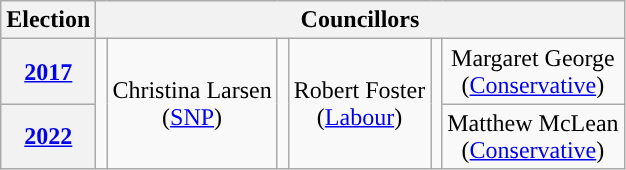<table class="wikitable" style="text-align:center">
<tr>
<th>Election</th>
<th colspan=8>Councillors</th>
</tr>
<tr>
<th><a href='#'>2017</a></th>
<td rowspan=2; style="background-color: "></td>
<td rowspan=2>Christina Larsen<br>(<a href='#'>SNP</a>)</td>
<td rowspan=2; style="background-color: "></td>
<td rowspan=2>Robert Foster<br>(<a href='#'>Labour</a>)</td>
<td rowspan=2; style="background-color: "></td>
<td rowspan=1>Margaret George<br>(<a href='#'>Conservative</a>)</td>
</tr>
<tr>
<th><a href='#'>2022</a></th>
<td rowspan=1>Matthew McLean<br>(<a href='#'>Conservative</a>)</td>
</tr>
</table>
